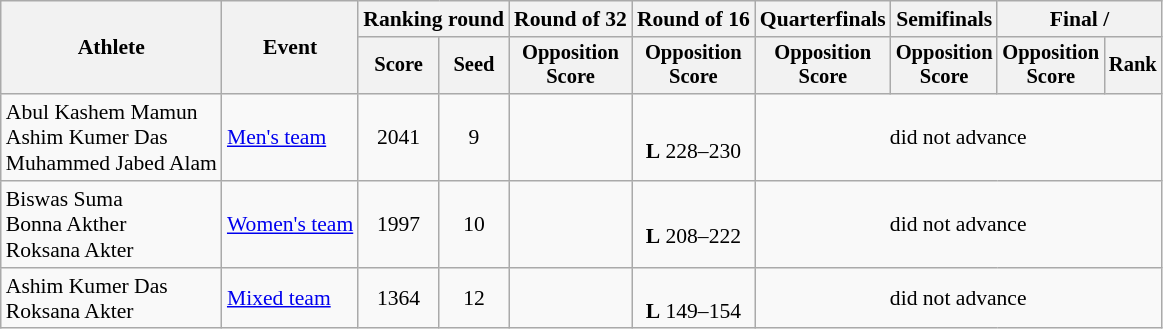<table class="wikitable" style="font-size:90%; text-align:center;">
<tr>
<th rowspan="2">Athlete</th>
<th rowspan="2">Event</th>
<th colspan="2">Ranking round</th>
<th>Round of 32</th>
<th>Round of 16</th>
<th>Quarterfinals</th>
<th>Semifinals</th>
<th colspan=2>Final / </th>
</tr>
<tr style=font-size:95%>
<th>Score</th>
<th>Seed</th>
<th>Opposition<br>Score</th>
<th>Opposition<br>Score</th>
<th>Opposition<br>Score</th>
<th>Opposition<br>Score</th>
<th>Opposition<br>Score</th>
<th>Rank</th>
</tr>
<tr>
<td align=left>Abul Kashem Mamun<br>Ashim Kumer Das<br>Muhammed Jabed Alam</td>
<td align=left><a href='#'>Men's team</a></td>
<td>2041</td>
<td>9</td>
<td></td>
<td><br><strong>L</strong> 228–230</td>
<td colspan=4>did not advance</td>
</tr>
<tr>
<td align=left>Biswas Suma<br>Bonna Akther<br>Roksana Akter</td>
<td align=left><a href='#'>Women's team</a></td>
<td>1997</td>
<td>10</td>
<td></td>
<td><br><strong>L</strong> 208–222</td>
<td colspan=4>did not advance</td>
</tr>
<tr>
<td align=left>Ashim Kumer Das<br>Roksana Akter</td>
<td align=left><a href='#'>Mixed team</a></td>
<td>1364</td>
<td>12</td>
<td></td>
<td><br><strong>L</strong> 149–154</td>
<td colspan=4>did not advance</td>
</tr>
</table>
